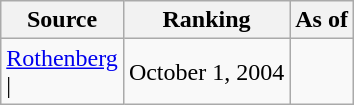<table class="wikitable" style="text-align:center">
<tr>
<th>Source</th>
<th>Ranking</th>
<th>As of</th>
</tr>
<tr>
<td align=left><a href='#'>Rothenberg</a><br>| </td>
<td>October 1, 2004</td>
</tr>
</table>
